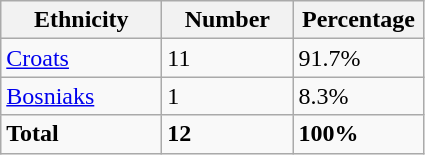<table class="wikitable">
<tr>
<th width="100px">Ethnicity</th>
<th width="80px">Number</th>
<th width="80px">Percentage</th>
</tr>
<tr>
<td><a href='#'>Croats</a></td>
<td>11</td>
<td>91.7%</td>
</tr>
<tr>
<td><a href='#'>Bosniaks</a></td>
<td>1</td>
<td>8.3%</td>
</tr>
<tr>
<td><strong>Total</strong></td>
<td><strong>12</strong></td>
<td><strong>100%</strong></td>
</tr>
</table>
